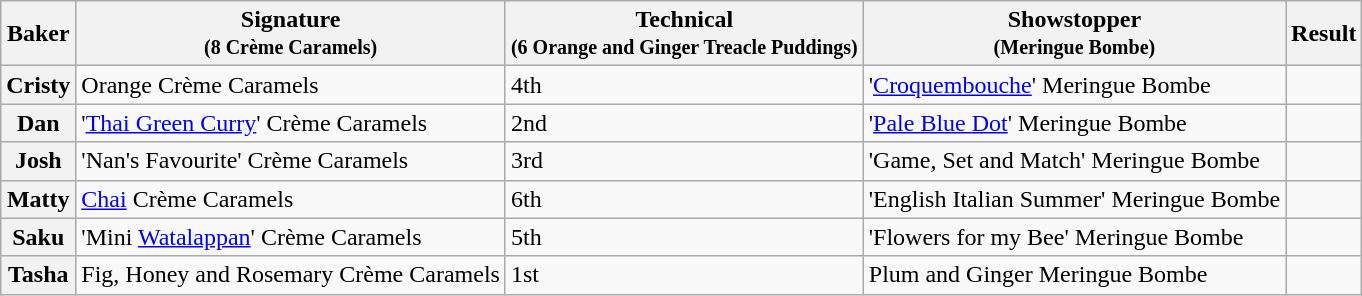<table class="wikitable sortable col3center sticky-header">
<tr>
<th scope="col">Baker</th>
<th scope="col" class="unsortable">Signature<br><small> (8 Crème Caramels) </small></th>
<th scope="col">Technical<br> <small> (6 Orange and Ginger Treacle Puddings) </small></th>
<th scope="col" class="unsortable">Showstopper<br><small> (Meringue Bombe) </small></th>
<th scope="col">Result</th>
</tr>
<tr>
<th scope="row">Cristy</th>
<td>Orange Crème Caramels</td>
<td>4th</td>
<td>'<a href='#'>Croquembouche</a>' Meringue Bombe</td>
<td></td>
</tr>
<tr>
<th scope="row">Dan</th>
<td>'<a href='#'>Thai Green Curry</a>' Crème Caramels</td>
<td>2nd</td>
<td>'<a href='#'>Pale Blue Dot</a>' Meringue Bombe</td>
<td></td>
</tr>
<tr>
<th scope="row">Josh</th>
<td>'Nan's Favourite' Crème Caramels</td>
<td>3rd</td>
<td>'Game, Set and Match' Meringue Bombe</td>
<td></td>
</tr>
<tr>
<th scope="row">Matty</th>
<td><a href='#'>Chai</a> Crème Caramels</td>
<td>6th</td>
<td>'English Italian Summer' Meringue Bombe</td>
<td></td>
</tr>
<tr>
<th scope="row">Saku</th>
<td>'Mini <a href='#'>Watalappan</a>' Crème Caramels</td>
<td>5th</td>
<td>'Flowers for my Bee' Meringue Bombe</td>
<td></td>
</tr>
<tr>
<th scope="row">Tasha</th>
<td>Fig, Honey and Rosemary Crème Caramels</td>
<td>1st</td>
<td>Plum and Ginger Meringue Bombe</td>
<td></td>
</tr>
</table>
